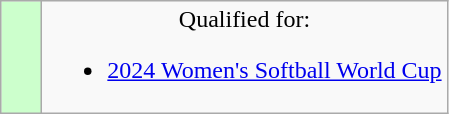<table class="wikitable" style="text-align:center;">
<tr>
<td width=20px bgcolor="#ccffcc"></td>
<td>Qualified for:<br><ul><li><a href='#'>2024 Women's Softball World Cup</a></li></ul></td>
</tr>
</table>
